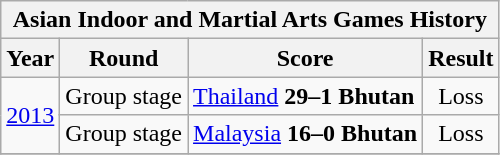<table class="wikitable" style="text-align: center;">
<tr>
<th colspan=4>Asian Indoor and Martial Arts Games History</th>
</tr>
<tr>
<th>Year</th>
<th>Round</th>
<th>Score</th>
<th>Result</th>
</tr>
<tr>
<td rowspan=2><a href='#'>2013</a></td>
<td>Group stage</td>
<td align="left"> <a href='#'>Thailand</a> <strong>29–1</strong> <strong>Bhutan</strong> </td>
<td>Loss</td>
</tr>
<tr>
<td>Group stage</td>
<td align="left"> <a href='#'>Malaysia</a> <strong>16–0</strong> <strong>Bhutan</strong> </td>
<td>Loss</td>
</tr>
<tr>
</tr>
</table>
